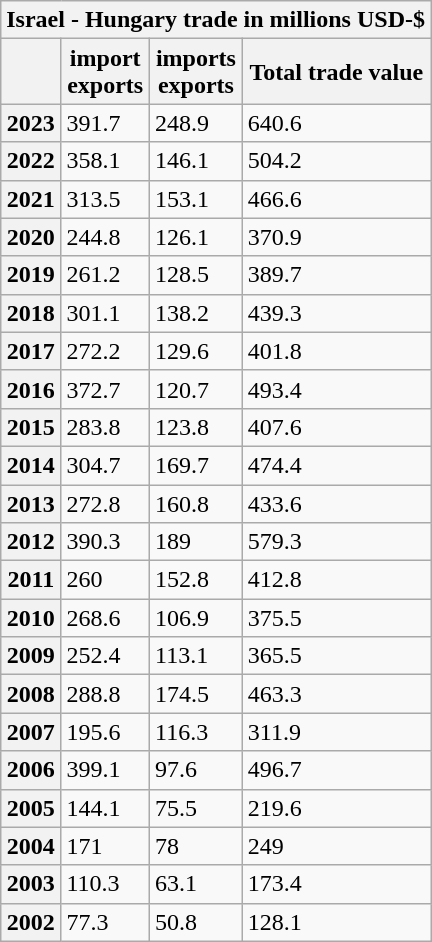<table class="wikitable mw-collapsible mw-collapsed">
<tr>
<th colspan="4">Israel - Hungary trade in millions USD-$</th>
</tr>
<tr>
<th></th>
<th> import<br> exports</th>
<th> imports<br> exports</th>
<th>Total trade value</th>
</tr>
<tr>
<th>2023</th>
<td>391.7</td>
<td>248.9</td>
<td>640.6</td>
</tr>
<tr>
<th>2022</th>
<td>358.1</td>
<td>146.1</td>
<td>504.2</td>
</tr>
<tr>
<th>2021</th>
<td>313.5</td>
<td>153.1</td>
<td>466.6</td>
</tr>
<tr>
<th>2020</th>
<td>244.8</td>
<td>126.1</td>
<td>370.9</td>
</tr>
<tr>
<th>2019</th>
<td>261.2</td>
<td>128.5</td>
<td>389.7</td>
</tr>
<tr>
<th>2018</th>
<td>301.1</td>
<td>138.2</td>
<td>439.3</td>
</tr>
<tr>
<th>2017</th>
<td>272.2</td>
<td>129.6</td>
<td>401.8</td>
</tr>
<tr>
<th>2016</th>
<td>372.7</td>
<td>120.7</td>
<td>493.4</td>
</tr>
<tr>
<th>2015</th>
<td>283.8</td>
<td>123.8</td>
<td>407.6</td>
</tr>
<tr>
<th>2014</th>
<td>304.7</td>
<td>169.7</td>
<td>474.4</td>
</tr>
<tr>
<th>2013</th>
<td>272.8</td>
<td>160.8</td>
<td>433.6</td>
</tr>
<tr>
<th>2012</th>
<td>390.3</td>
<td>189</td>
<td>579.3</td>
</tr>
<tr>
<th>2011</th>
<td>260</td>
<td>152.8</td>
<td>412.8</td>
</tr>
<tr>
<th>2010</th>
<td>268.6</td>
<td>106.9</td>
<td>375.5</td>
</tr>
<tr>
<th>2009</th>
<td>252.4</td>
<td>113.1</td>
<td>365.5</td>
</tr>
<tr>
<th>2008</th>
<td>288.8</td>
<td>174.5</td>
<td>463.3</td>
</tr>
<tr>
<th>2007</th>
<td>195.6</td>
<td>116.3</td>
<td>311.9</td>
</tr>
<tr>
<th>2006</th>
<td>399.1</td>
<td>97.6</td>
<td>496.7</td>
</tr>
<tr>
<th>2005</th>
<td>144.1</td>
<td>75.5</td>
<td>219.6</td>
</tr>
<tr>
<th>2004</th>
<td>171</td>
<td>78</td>
<td>249</td>
</tr>
<tr>
<th>2003</th>
<td>110.3</td>
<td>63.1</td>
<td>173.4</td>
</tr>
<tr>
<th>2002</th>
<td>77.3</td>
<td>50.8</td>
<td>128.1</td>
</tr>
</table>
